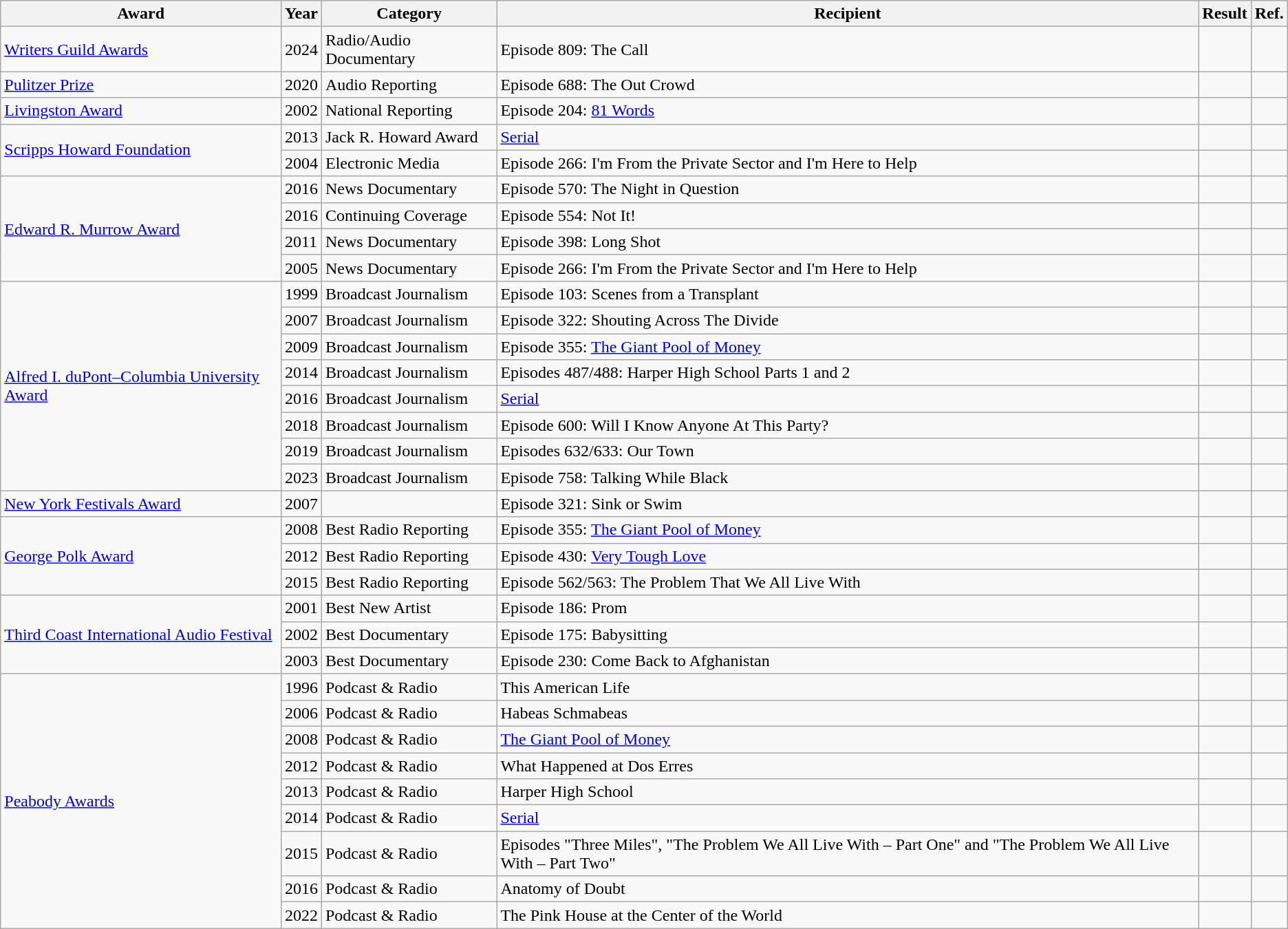<table class="wikitable sortable">
<tr>
<th>Award</th>
<th>Year</th>
<th>Category</th>
<th>Recipient</th>
<th>Result</th>
<th>Ref.</th>
</tr>
<tr>
<td><a href='#'>Writers Guild Awards</a></td>
<td>2024</td>
<td>Radio/Audio Documentary</td>
<td>Episode 809: The Call</td>
<td></td>
<td></td>
</tr>
<tr>
<td><a href='#'>Pulitzer Prize</a></td>
<td>2020</td>
<td>Audio Reporting</td>
<td>Episode 688: The Out Crowd</td>
<td></td>
<td></td>
</tr>
<tr>
<td><a href='#'>Livingston Award</a></td>
<td>2002</td>
<td>National Reporting</td>
<td>Episode 204: <a href='#'>81 Words</a></td>
<td></td>
<td></td>
</tr>
<tr>
<td rowspan="2"><a href='#'>Scripps Howard Foundation</a></td>
<td>2013</td>
<td>Jack R. Howard Award</td>
<td><a href='#'>Serial</a></td>
<td></td>
<td></td>
</tr>
<tr>
<td>2004</td>
<td>Electronic Media</td>
<td Episode 266: I'm From the Private Sector and I'm Here to Help>Episode 266: I'm From the Private Sector and I'm Here to Help</td>
<td></td>
<td></td>
</tr>
<tr>
<td rowspan="4"><a href='#'>Edward R. Murrow Award</a></td>
<td>2016</td>
<td>News Documentary</td>
<td>Episode 570: The Night in Question</td>
<td></td>
<td></td>
</tr>
<tr>
<td>2016</td>
<td>Continuing Coverage</td>
<td Episode 554: Not It!>Episode 554: Not It!</td>
<td></td>
<td></td>
</tr>
<tr>
<td>2011</td>
<td>News Documentary</td>
<td Episode 398: Long Shot>Episode 398: Long Shot</td>
<td></td>
<td></td>
</tr>
<tr>
<td>2005</td>
<td>News Documentary</td>
<td Episode 266: I'm From the Private Sector and I'm Here to Help>Episode 266: I'm From the Private Sector and I'm Here to Help</td>
<td></td>
<td></td>
</tr>
<tr>
<td rowspan="8"><a href='#'>Alfred I. duPont–Columbia University Award</a></td>
<td>1999</td>
<td>Broadcast Journalism</td>
<td>Episode 103: Scenes from a Transplant</td>
<td></td>
<td></td>
</tr>
<tr>
<td>2007</td>
<td>Broadcast Journalism</td>
<td Episode 322: Shouting Across the Divide>Episode 322: Shouting Across The Divide</td>
<td></td>
<td></td>
</tr>
<tr>
<td>2009</td>
<td>Broadcast Journalism</td>
<td>Episode 355: <a href='#'>The Giant Pool of Money</a></td>
<td></td>
<td></td>
</tr>
<tr>
<td>2014</td>
<td>Broadcast Journalism</td>
<td Episodes 487/488: Harper High School Parts 1 & 2>Episodes 487/488: Harper High School Parts 1 and 2</td>
<td></td>
<td></td>
</tr>
<tr>
<td>2016</td>
<td>Broadcast Journalism</td>
<td Serial><a href='#'>Serial</a></td>
<td></td>
<td></td>
</tr>
<tr>
<td>2018</td>
<td>Broadcast Journalism</td>
<td Episode 600: Will I Know Anyone At This Party?>Episode 600: Will I Know Anyone At This Party?</td>
<td></td>
<td></td>
</tr>
<tr>
<td>2019</td>
<td>Broadcast Journalism</td>
<td Episode 632/633: Our Town Parts 1 & 2>Episodes 632/633: Our Town</td>
<td></td>
<td></td>
</tr>
<tr>
<td>2023</td>
<td>Broadcast Journalism</td>
<td Episode 758: Talking While Black>Episode 758: Talking While Black</td>
<td></td>
<td></td>
</tr>
<tr>
<td><a href='#'>New York Festivals Award</a></td>
<td>2007</td>
<td></td>
<td>Episode 321: Sink or Swim</td>
<td></td>
<td></td>
</tr>
<tr>
<td rowspan="3"><a href='#'>George Polk Award</a></td>
<td>2008</td>
<td>Best Radio Reporting</td>
<td>Episode 355: <a href='#'>The Giant Pool of Money</a></td>
<td></td>
<td></td>
</tr>
<tr>
<td>2012</td>
<td>Best Radio Reporting</td>
<td>Episode 430: <a href='#'>Very Tough Love</a></td>
<td></td>
<td></td>
</tr>
<tr>
<td>2015</td>
<td>Best Radio Reporting</td>
<td Episode 562/563: The Problem That We All Live With>Episode 562/563: The Problem That We All Live With</td>
<td></td>
<td></td>
</tr>
<tr>
<td rowspan="3"><a href='#'>Third Coast International Audio Festival</a></td>
<td>2001</td>
<td>Best New Artist</td>
<td>Episode 186: Prom</td>
<td></td>
<td></td>
</tr>
<tr>
<td>2002</td>
<td>Best Documentary</td>
<td>Episode 175: Babysitting</td>
<td></td>
<td></td>
</tr>
<tr>
<td>2003</td>
<td>Best Documentary</td>
<td>Episode 230: Come Back to Afghanistan</td>
<td></td>
<td></td>
</tr>
<tr>
<td rowspan="9"><a href='#'>Peabody Awards</a></td>
<td>1996</td>
<td>Podcast & Radio</td>
<td>This American Life</td>
<td></td>
<td></td>
</tr>
<tr>
<td>2006</td>
<td>Podcast & Radio</td>
<td>Habeas Schmabeas</td>
<td></td>
<td></td>
</tr>
<tr>
<td>2008</td>
<td>Podcast & Radio</td>
<td><a href='#'>The Giant Pool of Money</a></td>
<td></td>
<td></td>
</tr>
<tr>
<td>2012</td>
<td>Podcast & Radio</td>
<td>What Happened at Dos Erres</td>
<td></td>
<td></td>
</tr>
<tr>
<td>2013</td>
<td>Podcast & Radio</td>
<td>Harper High School</td>
<td></td>
<td></td>
</tr>
<tr>
<td>2014</td>
<td>Podcast & Radio</td>
<td><a href='#'>Serial</a></td>
<td></td>
<td></td>
</tr>
<tr>
<td>2015</td>
<td>Podcast & Radio</td>
<td>Episodes "Three Miles", "The Problem We All Live With – Part One" and "The Problem We All Live With – Part Two"</td>
<td></td>
<td></td>
</tr>
<tr>
<td>2016</td>
<td>Podcast & Radio</td>
<td>Anatomy of Doubt</td>
<td></td>
<td></td>
</tr>
<tr>
<td>2022</td>
<td>Podcast & Radio</td>
<td>The Pink House at the Center of the World</td>
<td></td>
<td></td>
</tr>
</table>
